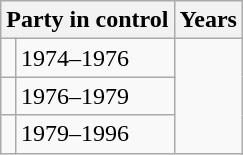<table class="wikitable">
<tr>
<th colspan="2">Party in control</th>
<th>Years</th>
</tr>
<tr>
<td></td>
<td>1974–1976</td>
</tr>
<tr>
<td></td>
<td>1976–1979</td>
</tr>
<tr>
<td></td>
<td>1979–1996</td>
</tr>
</table>
